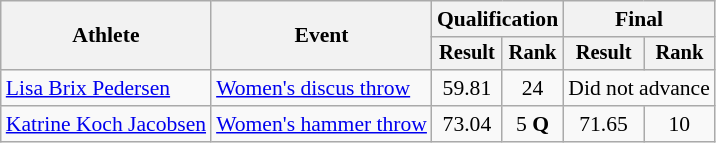<table class=wikitable style="font-size:90%">
<tr>
<th rowspan="2">Athlete</th>
<th rowspan="2">Event</th>
<th colspan="2">Qualification</th>
<th colspan="2">Final</th>
</tr>
<tr style="font-size:95%">
<th>Result</th>
<th>Rank</th>
<th>Result</th>
<th>Rank</th>
</tr>
<tr align=center>
<td align=left><a href='#'>Lisa Brix Pedersen</a></td>
<td align=left><a href='#'>Women's discus throw</a></td>
<td>59.81</td>
<td>24</td>
<td colspan=2>Did not advance</td>
</tr>
<tr align=center>
<td align=left><a href='#'>Katrine Koch Jacobsen</a></td>
<td align=left><a href='#'>Women's hammer throw</a></td>
<td>73.04</td>
<td>5 <strong>Q</strong></td>
<td>71.65</td>
<td>10</td>
</tr>
</table>
